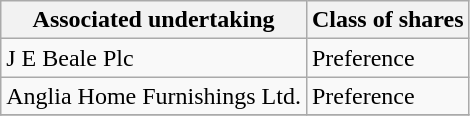<table class="wikitable" style="text-align:left">
<tr>
<th>Associated undertaking</th>
<th>Class of shares</th>
</tr>
<tr>
<td>J E Beale Plc</td>
<td>Preference</td>
</tr>
<tr>
<td>Anglia Home Furnishings Ltd.</td>
<td>Preference</td>
</tr>
<tr>
</tr>
</table>
